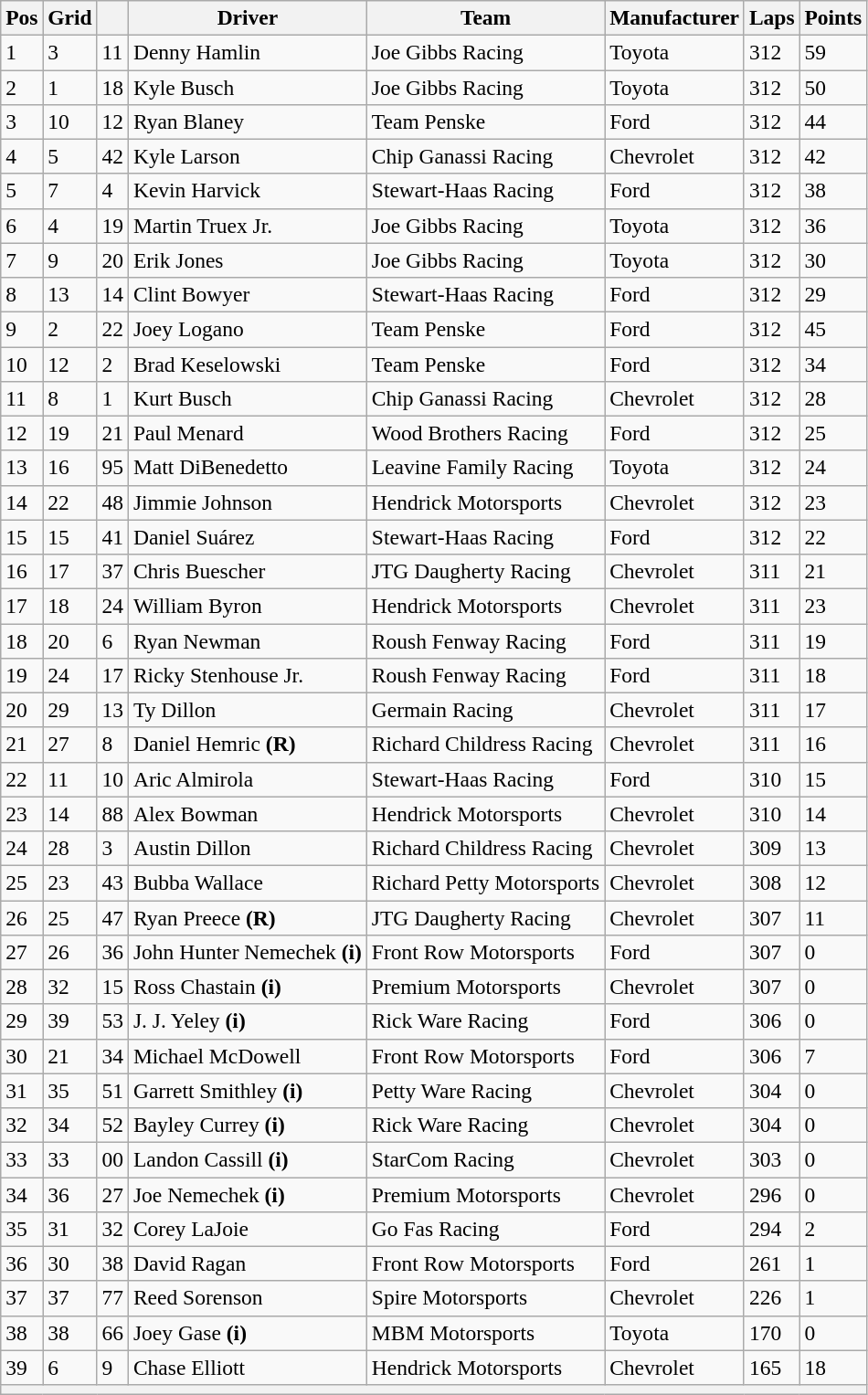<table class="wikitable" style="font-size:98%">
<tr>
<th>Pos</th>
<th>Grid</th>
<th></th>
<th>Driver</th>
<th>Team</th>
<th>Manufacturer</th>
<th>Laps</th>
<th>Points</th>
</tr>
<tr>
<td>1</td>
<td>3</td>
<td>11</td>
<td>Denny Hamlin</td>
<td>Joe Gibbs Racing</td>
<td>Toyota</td>
<td>312</td>
<td>59</td>
</tr>
<tr>
<td>2</td>
<td>1</td>
<td>18</td>
<td>Kyle Busch</td>
<td>Joe Gibbs Racing</td>
<td>Toyota</td>
<td>312</td>
<td>50</td>
</tr>
<tr>
<td>3</td>
<td>10</td>
<td>12</td>
<td>Ryan Blaney</td>
<td>Team Penske</td>
<td>Ford</td>
<td>312</td>
<td>44</td>
</tr>
<tr>
<td>4</td>
<td>5</td>
<td>42</td>
<td>Kyle Larson</td>
<td>Chip Ganassi Racing</td>
<td>Chevrolet</td>
<td>312</td>
<td>42</td>
</tr>
<tr>
<td>5</td>
<td>7</td>
<td>4</td>
<td>Kevin Harvick</td>
<td>Stewart-Haas Racing</td>
<td>Ford</td>
<td>312</td>
<td>38</td>
</tr>
<tr>
<td>6</td>
<td>4</td>
<td>19</td>
<td>Martin Truex Jr.</td>
<td>Joe Gibbs Racing</td>
<td>Toyota</td>
<td>312</td>
<td>36</td>
</tr>
<tr>
<td>7</td>
<td>9</td>
<td>20</td>
<td>Erik Jones</td>
<td>Joe Gibbs Racing</td>
<td>Toyota</td>
<td>312</td>
<td>30</td>
</tr>
<tr>
<td>8</td>
<td>13</td>
<td>14</td>
<td>Clint Bowyer</td>
<td>Stewart-Haas Racing</td>
<td>Ford</td>
<td>312</td>
<td>29</td>
</tr>
<tr>
<td>9</td>
<td>2</td>
<td>22</td>
<td>Joey Logano</td>
<td>Team Penske</td>
<td>Ford</td>
<td>312</td>
<td>45</td>
</tr>
<tr>
<td>10</td>
<td>12</td>
<td>2</td>
<td>Brad Keselowski</td>
<td>Team Penske</td>
<td>Ford</td>
<td>312</td>
<td>34</td>
</tr>
<tr>
<td>11</td>
<td>8</td>
<td>1</td>
<td>Kurt Busch</td>
<td>Chip Ganassi Racing</td>
<td>Chevrolet</td>
<td>312</td>
<td>28</td>
</tr>
<tr>
<td>12</td>
<td>19</td>
<td>21</td>
<td>Paul Menard</td>
<td>Wood Brothers Racing</td>
<td>Ford</td>
<td>312</td>
<td>25</td>
</tr>
<tr>
<td>13</td>
<td>16</td>
<td>95</td>
<td>Matt DiBenedetto</td>
<td>Leavine Family Racing</td>
<td>Toyota</td>
<td>312</td>
<td>24</td>
</tr>
<tr>
<td>14</td>
<td>22</td>
<td>48</td>
<td>Jimmie Johnson</td>
<td>Hendrick Motorsports</td>
<td>Chevrolet</td>
<td>312</td>
<td>23</td>
</tr>
<tr>
<td>15</td>
<td>15</td>
<td>41</td>
<td>Daniel Suárez</td>
<td>Stewart-Haas Racing</td>
<td>Ford</td>
<td>312</td>
<td>22</td>
</tr>
<tr>
<td>16</td>
<td>17</td>
<td>37</td>
<td>Chris Buescher</td>
<td>JTG Daugherty Racing</td>
<td>Chevrolet</td>
<td>311</td>
<td>21</td>
</tr>
<tr>
<td>17</td>
<td>18</td>
<td>24</td>
<td>William Byron</td>
<td>Hendrick Motorsports</td>
<td>Chevrolet</td>
<td>311</td>
<td>23</td>
</tr>
<tr>
<td>18</td>
<td>20</td>
<td>6</td>
<td>Ryan Newman</td>
<td>Roush Fenway Racing</td>
<td>Ford</td>
<td>311</td>
<td>19</td>
</tr>
<tr>
<td>19</td>
<td>24</td>
<td>17</td>
<td>Ricky Stenhouse Jr.</td>
<td>Roush Fenway Racing</td>
<td>Ford</td>
<td>311</td>
<td>18</td>
</tr>
<tr>
<td>20</td>
<td>29</td>
<td>13</td>
<td>Ty Dillon</td>
<td>Germain Racing</td>
<td>Chevrolet</td>
<td>311</td>
<td>17</td>
</tr>
<tr>
<td>21</td>
<td>27</td>
<td>8</td>
<td>Daniel Hemric <strong>(R)</strong></td>
<td>Richard Childress Racing</td>
<td>Chevrolet</td>
<td>311</td>
<td>16</td>
</tr>
<tr>
<td>22</td>
<td>11</td>
<td>10</td>
<td>Aric Almirola</td>
<td>Stewart-Haas Racing</td>
<td>Ford</td>
<td>310</td>
<td>15</td>
</tr>
<tr>
<td>23</td>
<td>14</td>
<td>88</td>
<td>Alex Bowman</td>
<td>Hendrick Motorsports</td>
<td>Chevrolet</td>
<td>310</td>
<td>14</td>
</tr>
<tr>
<td>24</td>
<td>28</td>
<td>3</td>
<td>Austin Dillon</td>
<td>Richard Childress Racing</td>
<td>Chevrolet</td>
<td>309</td>
<td>13</td>
</tr>
<tr>
<td>25</td>
<td>23</td>
<td>43</td>
<td>Bubba Wallace</td>
<td>Richard Petty Motorsports</td>
<td>Chevrolet</td>
<td>308</td>
<td>12</td>
</tr>
<tr>
<td>26</td>
<td>25</td>
<td>47</td>
<td>Ryan Preece <strong>(R)</strong></td>
<td>JTG Daugherty Racing</td>
<td>Chevrolet</td>
<td>307</td>
<td>11</td>
</tr>
<tr>
<td>27</td>
<td>26</td>
<td>36</td>
<td>John Hunter Nemechek <strong>(i)</strong></td>
<td>Front Row Motorsports</td>
<td>Ford</td>
<td>307</td>
<td>0</td>
</tr>
<tr>
<td>28</td>
<td>32</td>
<td>15</td>
<td>Ross Chastain <strong>(i)</strong></td>
<td>Premium Motorsports</td>
<td>Chevrolet</td>
<td>307</td>
<td>0</td>
</tr>
<tr>
<td>29</td>
<td>39</td>
<td>53</td>
<td>J. J. Yeley <strong>(i)</strong></td>
<td>Rick Ware Racing</td>
<td>Ford</td>
<td>306</td>
<td>0</td>
</tr>
<tr>
<td>30</td>
<td>21</td>
<td>34</td>
<td>Michael McDowell</td>
<td>Front Row Motorsports</td>
<td>Ford</td>
<td>306</td>
<td>7</td>
</tr>
<tr>
<td>31</td>
<td>35</td>
<td>51</td>
<td>Garrett Smithley <strong>(i)</strong></td>
<td>Petty Ware Racing</td>
<td>Chevrolet</td>
<td>304</td>
<td>0</td>
</tr>
<tr>
<td>32</td>
<td>34</td>
<td>52</td>
<td>Bayley Currey <strong>(i)</strong></td>
<td>Rick Ware Racing</td>
<td>Chevrolet</td>
<td>304</td>
<td>0</td>
</tr>
<tr>
<td>33</td>
<td>33</td>
<td>00</td>
<td>Landon Cassill <strong>(i)</strong></td>
<td>StarCom Racing</td>
<td>Chevrolet</td>
<td>303</td>
<td>0</td>
</tr>
<tr>
<td>34</td>
<td>36</td>
<td>27</td>
<td>Joe Nemechek <strong>(i)</strong></td>
<td>Premium Motorsports</td>
<td>Chevrolet</td>
<td>296</td>
<td>0</td>
</tr>
<tr>
<td>35</td>
<td>31</td>
<td>32</td>
<td>Corey LaJoie</td>
<td>Go Fas Racing</td>
<td>Ford</td>
<td>294</td>
<td>2</td>
</tr>
<tr>
<td>36</td>
<td>30</td>
<td>38</td>
<td>David Ragan</td>
<td>Front Row Motorsports</td>
<td>Ford</td>
<td>261</td>
<td>1</td>
</tr>
<tr>
<td>37</td>
<td>37</td>
<td>77</td>
<td>Reed Sorenson</td>
<td>Spire Motorsports</td>
<td>Chevrolet</td>
<td>226</td>
<td>1</td>
</tr>
<tr>
<td>38</td>
<td>38</td>
<td>66</td>
<td>Joey Gase <strong>(i)</strong></td>
<td>MBM Motorsports</td>
<td>Toyota</td>
<td>170</td>
<td>0</td>
</tr>
<tr>
<td>39</td>
<td>6</td>
<td>9</td>
<td>Chase Elliott</td>
<td>Hendrick Motorsports</td>
<td>Chevrolet</td>
<td>165</td>
<td>18</td>
</tr>
<tr>
<th colspan="8"></th>
</tr>
</table>
